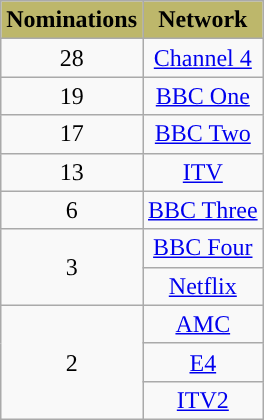<table class="wikitable" style="text-align:center">
<tr>
<th style="background:#BDB76B;">Nominations</th>
<th style="background:#BDB76B;">Network</th>
</tr>
<tr>
<td>28</td>
<td><a href='#'>Channel 4</a></td>
</tr>
<tr>
<td>19</td>
<td><a href='#'>BBC One</a></td>
</tr>
<tr>
<td>17</td>
<td><a href='#'>BBC Two</a></td>
</tr>
<tr>
<td>13</td>
<td><a href='#'>ITV</a></td>
</tr>
<tr>
<td>6</td>
<td><a href='#'>BBC Three</a></td>
</tr>
<tr>
<td rowspan="2">3</td>
<td><a href='#'>BBC Four</a></td>
</tr>
<tr>
<td><a href='#'>Netflix</a></td>
</tr>
<tr>
<td rowspan="3">2</td>
<td><a href='#'>AMC</a></td>
</tr>
<tr>
<td><a href='#'>E4</a></td>
</tr>
<tr>
<td><a href='#'>ITV2</a></td>
</tr>
</table>
